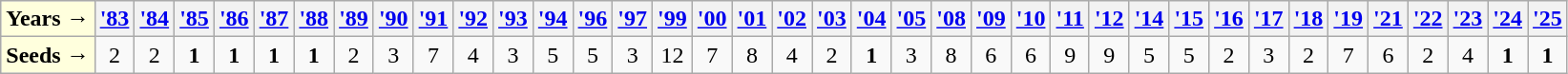<table class="wikitable" style="text-align:center;">
<tr>
<th style="background: #ffffdd;">Years →</th>
<th><a href='#'>'83</a></th>
<th><a href='#'>'84</a></th>
<th><a href='#'>'85</a></th>
<th><a href='#'>'86</a></th>
<th><a href='#'>'87</a></th>
<th><a href='#'>'88</a></th>
<th><a href='#'>'89</a></th>
<th><a href='#'>'90</a></th>
<th><a href='#'>'91</a></th>
<th><a href='#'>'92</a></th>
<th><a href='#'>'93</a></th>
<th><a href='#'>'94</a></th>
<th><a href='#'>'96</a></th>
<th><a href='#'>'97</a></th>
<th><a href='#'>'99</a></th>
<th><a href='#'>'00</a></th>
<th><a href='#'>'01</a></th>
<th><a href='#'>'02</a></th>
<th><a href='#'>'03</a></th>
<th><a href='#'>'04</a></th>
<th><a href='#'>'05</a></th>
<th><a href='#'>'08</a></th>
<th><a href='#'>'09</a></th>
<th><a href='#'>'10</a></th>
<th><a href='#'>'11</a></th>
<th><a href='#'>'12</a></th>
<th><a href='#'>'14</a></th>
<th><a href='#'>'15</a></th>
<th><a href='#'>'16</a></th>
<th><a href='#'>'17</a></th>
<th><a href='#'>'18</a></th>
<th><a href='#'>'19</a></th>
<th><a href='#'>'21</a></th>
<th><a href='#'>'22</a></th>
<th><a href='#'>'23</a></th>
<th><a href='#'>'24</a></th>
<th><a href='#'>'25</a></th>
</tr>
<tr>
<td style="background: #ffffdd;"><strong>Seeds →</strong></td>
<td style="text-align:center;">2</td>
<td>2</td>
<td><strong>1</strong></td>
<td><strong>1</strong></td>
<td><strong>1</strong></td>
<td><strong>1</strong></td>
<td>2</td>
<td>3</td>
<td>7</td>
<td>4</td>
<td>3</td>
<td>5</td>
<td>5</td>
<td>3</td>
<td>12</td>
<td>7</td>
<td>8</td>
<td>4</td>
<td>2</td>
<td><strong>1</strong></td>
<td>3</td>
<td>8</td>
<td>6</td>
<td>6</td>
<td>9</td>
<td>9</td>
<td>5</td>
<td>5</td>
<td>2</td>
<td>3</td>
<td>2</td>
<td>7</td>
<td>6</td>
<td>2</td>
<td>4</td>
<td><strong>1</strong></td>
<td><strong>1</strong></td>
</tr>
</table>
